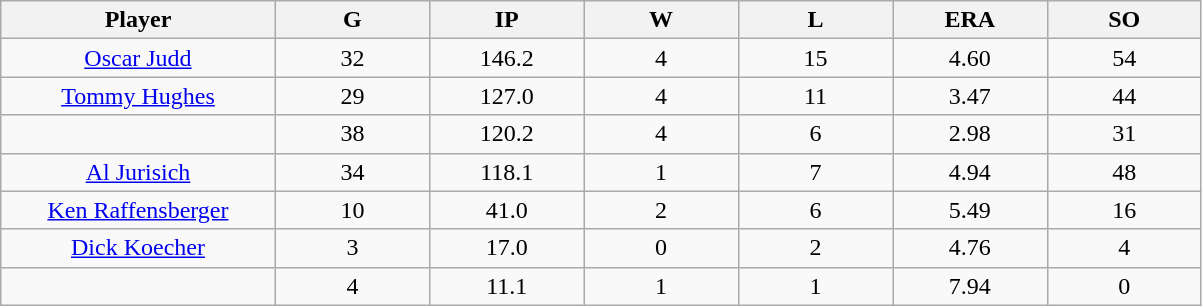<table class="wikitable sortable">
<tr>
<th bgcolor="#DDDDFF" width="16%">Player</th>
<th bgcolor="#DDDDFF" width="9%">G</th>
<th bgcolor="#DDDDFF" width="9%">IP</th>
<th bgcolor="#DDDDFF" width="9%">W</th>
<th bgcolor="#DDDDFF" width="9%">L</th>
<th bgcolor="#DDDDFF" width="9%">ERA</th>
<th bgcolor="#DDDDFF" width="9%">SO</th>
</tr>
<tr align="center">
<td><a href='#'>Oscar Judd</a></td>
<td>32</td>
<td>146.2</td>
<td>4</td>
<td>15</td>
<td>4.60</td>
<td>54</td>
</tr>
<tr align="center">
<td><a href='#'>Tommy Hughes</a></td>
<td>29</td>
<td>127.0</td>
<td>4</td>
<td>11</td>
<td>3.47</td>
<td>44</td>
</tr>
<tr align="center">
<td></td>
<td>38</td>
<td>120.2</td>
<td>4</td>
<td>6</td>
<td>2.98</td>
<td>31</td>
</tr>
<tr align="center">
<td><a href='#'>Al Jurisich</a></td>
<td>34</td>
<td>118.1</td>
<td>1</td>
<td>7</td>
<td>4.94</td>
<td>48</td>
</tr>
<tr align="center">
<td><a href='#'>Ken Raffensberger</a></td>
<td>10</td>
<td>41.0</td>
<td>2</td>
<td>6</td>
<td>5.49</td>
<td>16</td>
</tr>
<tr align="center">
<td><a href='#'>Dick Koecher</a></td>
<td>3</td>
<td>17.0</td>
<td>0</td>
<td>2</td>
<td>4.76</td>
<td>4</td>
</tr>
<tr align="center">
<td></td>
<td>4</td>
<td>11.1</td>
<td>1</td>
<td>1</td>
<td>7.94</td>
<td>0</td>
</tr>
</table>
